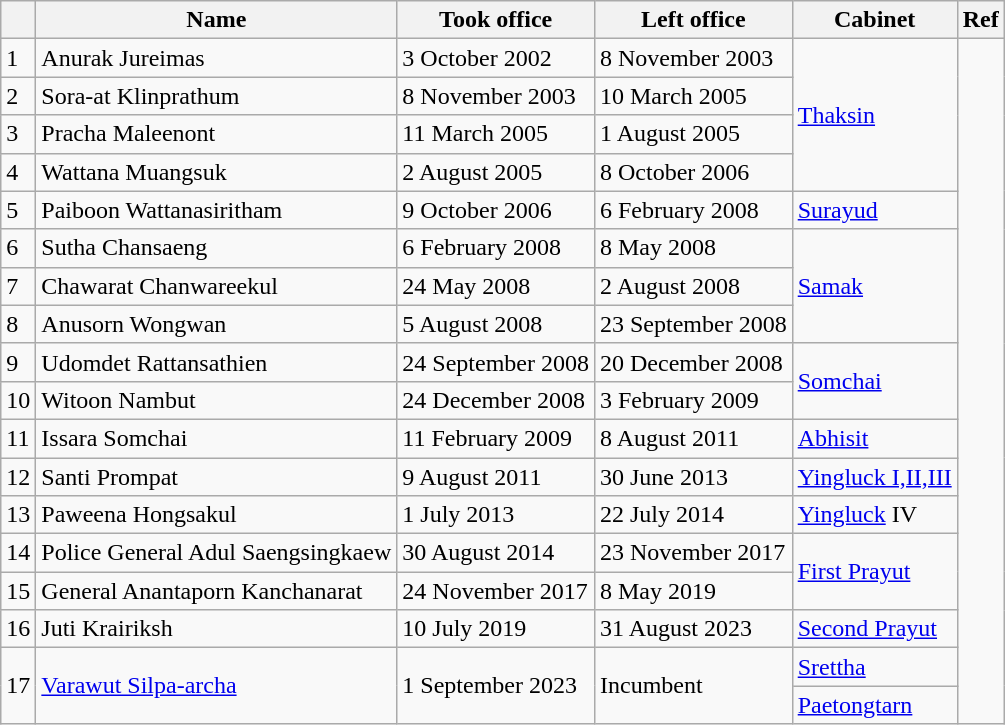<table class="wikitable">
<tr>
<th></th>
<th>Name</th>
<th>Took office</th>
<th>Left office</th>
<th>Cabinet</th>
<th>Ref</th>
</tr>
<tr>
<td>1</td>
<td>Anurak Jureimas</td>
<td>3 October 2002</td>
<td>8 November 2003</td>
<td rowspan="4"><a href='#'>Thaksin</a></td>
<td rowspan="18"></td>
</tr>
<tr>
<td>2</td>
<td>Sora-at Klinprathum</td>
<td>8 November 2003</td>
<td>10 March 2005</td>
</tr>
<tr>
<td>3</td>
<td>Pracha Maleenont</td>
<td>11 March 2005</td>
<td>1 August 2005</td>
</tr>
<tr>
<td>4</td>
<td>Wattana Muangsuk</td>
<td>2 August 2005</td>
<td>8 October 2006</td>
</tr>
<tr>
<td>5</td>
<td>Paiboon Wattanasiritham</td>
<td>9 October 2006</td>
<td>6 February 2008</td>
<td><a href='#'>Surayud</a></td>
</tr>
<tr>
<td>6</td>
<td>Sutha Chansaeng</td>
<td>6 February 2008</td>
<td>8 May 2008</td>
<td rowspan="3"><a href='#'>Samak</a></td>
</tr>
<tr>
<td>7</td>
<td>Chawarat Chanwareekul</td>
<td>24 May 2008</td>
<td>2 August 2008</td>
</tr>
<tr>
<td>8</td>
<td>Anusorn Wongwan</td>
<td>5 August 2008</td>
<td>23 September 2008</td>
</tr>
<tr>
<td>9</td>
<td>Udomdet Rattansathien</td>
<td>24 September 2008</td>
<td>20 December 2008</td>
<td rowspan="2"><a href='#'>Somchai</a></td>
</tr>
<tr>
<td>10</td>
<td>Witoon Nambut</td>
<td>24 December 2008</td>
<td>3 February 2009</td>
</tr>
<tr>
<td>11</td>
<td>Issara Somchai</td>
<td>11 February 2009</td>
<td>8 August 2011</td>
<td><a href='#'>Abhisit</a></td>
</tr>
<tr>
<td>12</td>
<td>Santi Prompat</td>
<td>9 August 2011</td>
<td>30 June 2013</td>
<td><a href='#'>Yingluck I,II,III</a></td>
</tr>
<tr>
<td>13</td>
<td>Paweena Hongsakul</td>
<td>1 July 2013</td>
<td>22 July 2014</td>
<td><a href='#'>Yingluck</a> IV</td>
</tr>
<tr>
<td>14</td>
<td>Police General Adul Saengsingkaew</td>
<td>30 August 2014</td>
<td>23 November 2017</td>
<td rowspan="2"><a href='#'>First Prayut</a></td>
</tr>
<tr>
<td>15</td>
<td>General Anantaporn Kanchanarat</td>
<td>24 November 2017</td>
<td>8 May 2019</td>
</tr>
<tr>
<td>16</td>
<td>Juti Krairiksh</td>
<td>10 July 2019</td>
<td>31 August 2023</td>
<td><a href='#'>Second Prayut</a></td>
</tr>
<tr>
<td rowspan="2">17</td>
<td rowspan="2"><a href='#'>Varawut Silpa-archa</a></td>
<td rowspan="2">1 September 2023</td>
<td rowspan="2">Incumbent</td>
<td><a href='#'>Srettha</a></td>
</tr>
<tr>
<td><a href='#'>Paetongtarn</a></td>
</tr>
</table>
